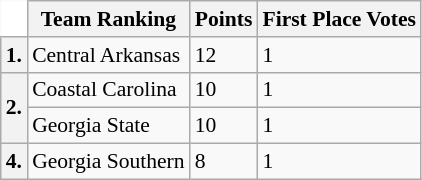<table class="wikitable" style="white-space:nowrap; font-size:90%;">
<tr>
<td ! colspan=1 style="background:white; border-top-style:hidden; border-left-style:hidden;"></td>
<th>Team Ranking</th>
<th>Points</th>
<th>First Place Votes</th>
</tr>
<tr>
<th>1.</th>
<td>Central Arkansas</td>
<td>12</td>
<td>1</td>
</tr>
<tr>
<th rowspan="2">2.</th>
<td>Coastal Carolina</td>
<td>10</td>
<td>1</td>
</tr>
<tr>
<td>Georgia State</td>
<td>10</td>
<td>1</td>
</tr>
<tr>
<th>4.</th>
<td>Georgia Southern</td>
<td>8</td>
<td>1</td>
</tr>
</table>
